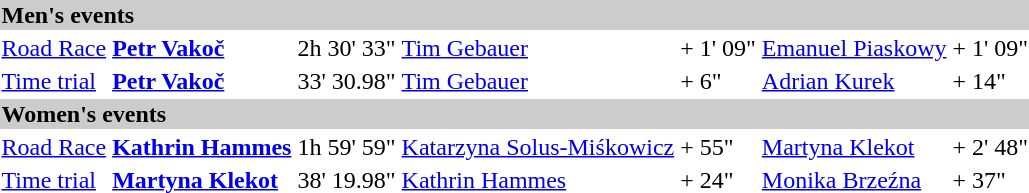<table>
<tr bgcolor="#cccccc">
<td colspan=7><strong>Men's events</strong></td>
</tr>
<tr>
<td><a href='#'>Road Race</a><br><small><em></em></small></td>
<td><strong><a href='#'>Petr Vakoč</a></strong><br><small></small></td>
<td>2h 30' 33"</td>
<td><a href='#'>Tim Gebauer</a><br><small></small></td>
<td>+ 1' 09"</td>
<td><a href='#'>Emanuel Piaskowy</a><br><small></small></td>
<td>+ 1' 09"</td>
</tr>
<tr>
<td><a href='#'>Time trial</a><br><small><em></em></small></td>
<td><strong><a href='#'>Petr Vakoč</a></strong><br><small></small></td>
<td>33' 30.98"</td>
<td><a href='#'>Tim Gebauer</a><br><small></small></td>
<td>+ 6"</td>
<td><a href='#'>Adrian Kurek</a><br><small></small></td>
<td>+ 14"</td>
</tr>
<tr bgcolor="#cccccc">
<td colspan=7><strong>Women's events</strong></td>
</tr>
<tr>
<td><a href='#'>Road Race</a><br></td>
<td><strong><a href='#'>Kathrin Hammes</a></strong><br><small></small></td>
<td>1h 59' 59"</td>
<td><a href='#'>Katarzyna Solus-Miśkowicz</a><br><small></small></td>
<td>+ 55"</td>
<td><a href='#'>Martyna Klekot</a><br><small></small></td>
<td>+ 2' 48"</td>
</tr>
<tr>
<td><a href='#'>Time trial</a><br><small><em></em></small></td>
<td><strong><a href='#'>Martyna Klekot</a></strong><br><small></small></td>
<td>38' 19.98"</td>
<td><a href='#'>Kathrin Hammes</a><br><small></small></td>
<td>+ 24"</td>
<td><a href='#'>Monika Brzeźna</a><br><small></small></td>
<td>+ 37"</td>
</tr>
</table>
